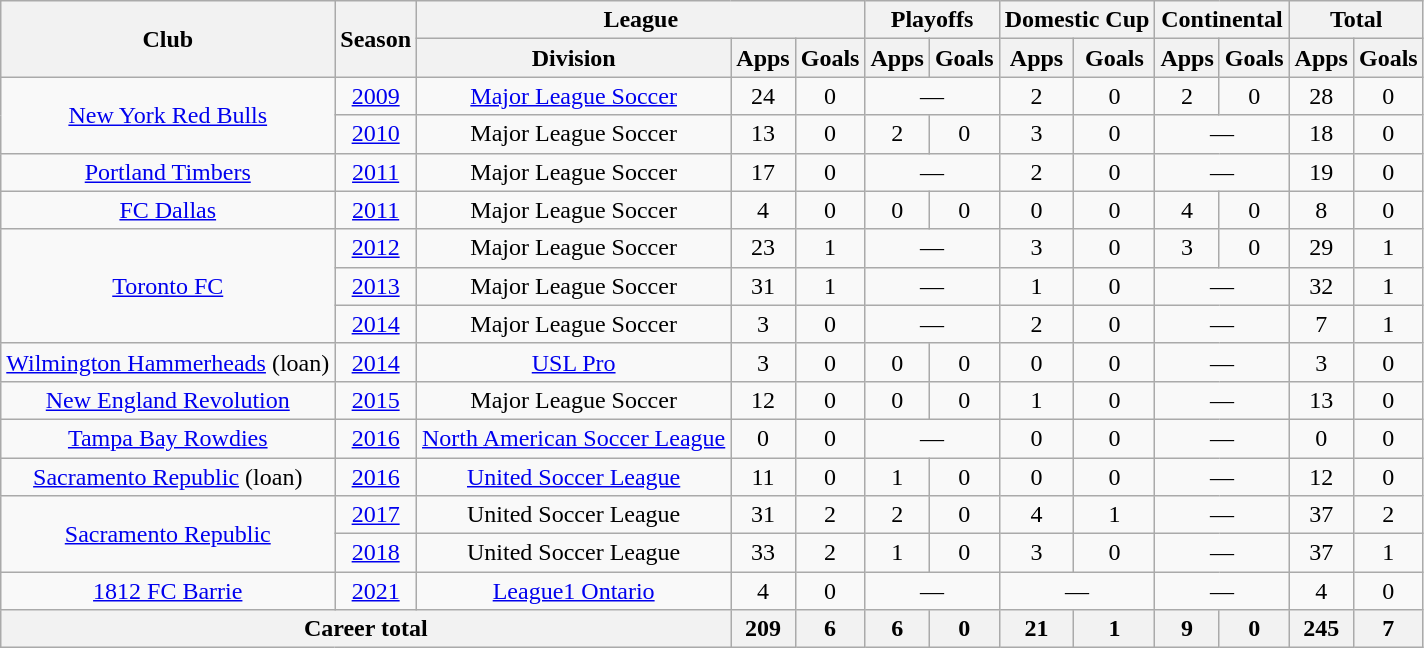<table class="wikitable" style="text-align:center">
<tr>
<th rowspan="2">Club</th>
<th rowspan="2">Season</th>
<th colspan="3">League</th>
<th colspan="2">Playoffs</th>
<th colspan="2">Domestic Cup</th>
<th colspan="2">Continental</th>
<th colspan="2">Total</th>
</tr>
<tr>
<th>Division</th>
<th>Apps</th>
<th>Goals</th>
<th>Apps</th>
<th>Goals</th>
<th>Apps</th>
<th>Goals</th>
<th>Apps</th>
<th>Goals</th>
<th>Apps</th>
<th>Goals</th>
</tr>
<tr>
<td rowspan="2"><a href='#'>New York Red Bulls</a></td>
<td><a href='#'>2009</a></td>
<td><a href='#'>Major League Soccer</a></td>
<td>24</td>
<td>0</td>
<td colspan="2">—</td>
<td>2</td>
<td>0</td>
<td>2</td>
<td>0</td>
<td>28</td>
<td>0</td>
</tr>
<tr>
<td><a href='#'>2010</a></td>
<td>Major League Soccer</td>
<td>13</td>
<td>0</td>
<td>2</td>
<td>0</td>
<td>3</td>
<td>0</td>
<td colspan="2">—</td>
<td>18</td>
<td>0</td>
</tr>
<tr>
<td><a href='#'>Portland Timbers</a></td>
<td><a href='#'>2011</a></td>
<td>Major League Soccer</td>
<td>17</td>
<td>0</td>
<td colspan="2">—</td>
<td>2</td>
<td>0</td>
<td colspan="2">—</td>
<td>19</td>
<td>0</td>
</tr>
<tr>
<td><a href='#'>FC Dallas</a></td>
<td><a href='#'>2011</a></td>
<td>Major League Soccer</td>
<td>4</td>
<td>0</td>
<td>0</td>
<td>0</td>
<td>0</td>
<td>0</td>
<td>4</td>
<td>0</td>
<td>8</td>
<td>0</td>
</tr>
<tr>
<td rowspan="3"><a href='#'>Toronto FC</a></td>
<td><a href='#'>2012</a></td>
<td>Major League Soccer</td>
<td>23</td>
<td>1</td>
<td colspan="2">—</td>
<td>3</td>
<td>0</td>
<td>3</td>
<td>0</td>
<td>29</td>
<td>1</td>
</tr>
<tr>
<td><a href='#'>2013</a></td>
<td>Major League Soccer</td>
<td>31</td>
<td>1</td>
<td colspan="2">—</td>
<td>1</td>
<td>0</td>
<td colspan="2">—</td>
<td>32</td>
<td>1</td>
</tr>
<tr>
<td><a href='#'>2014</a></td>
<td>Major League Soccer</td>
<td>3</td>
<td>0</td>
<td colspan="2">—</td>
<td>2</td>
<td>0</td>
<td colspan="2">—</td>
<td>7</td>
<td>1</td>
</tr>
<tr>
<td><a href='#'>Wilmington Hammerheads</a> (loan)</td>
<td><a href='#'>2014</a></td>
<td><a href='#'>USL Pro</a></td>
<td>3</td>
<td>0</td>
<td>0</td>
<td>0</td>
<td>0</td>
<td>0</td>
<td colspan="2">—</td>
<td>3</td>
<td>0</td>
</tr>
<tr>
<td><a href='#'>New England Revolution</a></td>
<td><a href='#'>2015</a></td>
<td>Major League Soccer</td>
<td>12</td>
<td>0</td>
<td>0</td>
<td>0</td>
<td>1</td>
<td>0</td>
<td colspan="2">—</td>
<td>13</td>
<td>0</td>
</tr>
<tr>
<td><a href='#'>Tampa Bay Rowdies</a></td>
<td><a href='#'>2016</a></td>
<td><a href='#'>North American Soccer League</a></td>
<td>0</td>
<td>0</td>
<td colspan="2">—</td>
<td>0</td>
<td>0</td>
<td colspan="2">—</td>
<td>0</td>
<td>0</td>
</tr>
<tr>
<td><a href='#'>Sacramento Republic</a> (loan)</td>
<td><a href='#'>2016</a></td>
<td><a href='#'>United Soccer League</a></td>
<td>11</td>
<td>0</td>
<td>1</td>
<td>0</td>
<td>0</td>
<td>0</td>
<td colspan="2">—</td>
<td>12</td>
<td>0</td>
</tr>
<tr>
<td rowspan="2"><a href='#'>Sacramento Republic</a></td>
<td><a href='#'>2017</a></td>
<td>United Soccer League</td>
<td>31</td>
<td>2</td>
<td>2</td>
<td>0</td>
<td>4</td>
<td>1</td>
<td colspan="2">—</td>
<td>37</td>
<td>2</td>
</tr>
<tr>
<td><a href='#'>2018</a></td>
<td>United Soccer League</td>
<td>33</td>
<td>2</td>
<td>1</td>
<td>0</td>
<td>3</td>
<td>0</td>
<td colspan="2">—</td>
<td>37</td>
<td>1</td>
</tr>
<tr>
<td><a href='#'>1812 FC Barrie</a></td>
<td><a href='#'>2021</a></td>
<td><a href='#'>League1 Ontario</a></td>
<td>4</td>
<td>0</td>
<td colspan="2">—</td>
<td colspan="2">—</td>
<td colspan="2">—</td>
<td>4</td>
<td>0</td>
</tr>
<tr>
<th colspan="3">Career total</th>
<th>209</th>
<th>6</th>
<th>6</th>
<th>0</th>
<th>21</th>
<th>1</th>
<th>9</th>
<th>0</th>
<th>245</th>
<th>7</th>
</tr>
</table>
